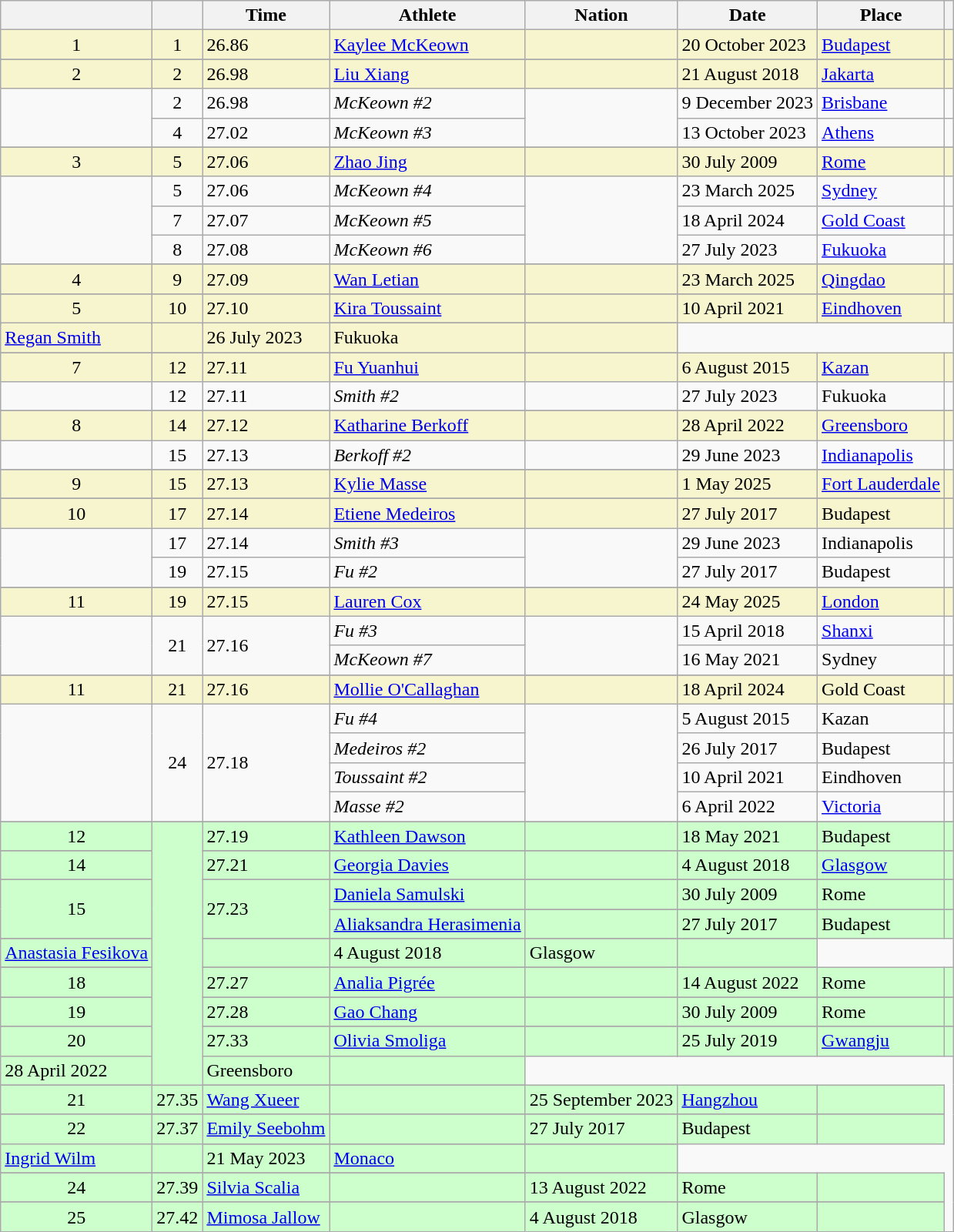<table class="wikitable sortable">
<tr>
<th></th>
<th></th>
<th>Time</th>
<th>Athlete</th>
<th>Nation</th>
<th>Date</th>
<th>Place</th>
<th class="unsortable"></th>
</tr>
<tr bgcolor=f6F5CE>
<td align=center>1</td>
<td align=center>1</td>
<td>26.86</td>
<td><a href='#'>Kaylee McKeown</a></td>
<td></td>
<td>20 October 2023</td>
<td><a href='#'>Budapest</a></td>
<td></td>
</tr>
<tr>
</tr>
<tr bgcolor=f6F5CE>
<td align=center>2</td>
<td align=center>2</td>
<td>26.98</td>
<td><a href='#'>Liu Xiang</a></td>
<td></td>
<td>21 August 2018</td>
<td><a href='#'>Jakarta</a></td>
<td></td>
</tr>
<tr>
<td rowspan="2"></td>
<td align=center>2</td>
<td>26.98</td>
<td><em>McKeown #2</em></td>
<td rowspan="2"></td>
<td>9 December 2023</td>
<td><a href='#'>Brisbane</a></td>
<td></td>
</tr>
<tr>
<td align=center>4</td>
<td>27.02</td>
<td><em>McKeown #3</em></td>
<td>13 October 2023</td>
<td><a href='#'>Athens</a></td>
<td></td>
</tr>
<tr>
</tr>
<tr bgcolor=f6F5CE>
<td align=center>3</td>
<td align=center>5</td>
<td>27.06</td>
<td><a href='#'>Zhao Jing</a></td>
<td></td>
<td>30 July 2009</td>
<td><a href='#'>Rome</a></td>
<td></td>
</tr>
<tr>
<td rowspan="3"></td>
<td align=center>5</td>
<td>27.06</td>
<td><em>McKeown #4</em></td>
<td rowspan="3"></td>
<td>23 March 2025</td>
<td><a href='#'>Sydney</a></td>
<td></td>
</tr>
<tr>
<td align=center>7</td>
<td>27.07</td>
<td><em>McKeown #5</em></td>
<td>18 April 2024</td>
<td><a href='#'>Gold Coast</a></td>
<td></td>
</tr>
<tr>
<td align=center>8</td>
<td>27.08</td>
<td><em>McKeown #6</em></td>
<td>27 July 2023</td>
<td><a href='#'>Fukuoka</a></td>
<td></td>
</tr>
<tr>
</tr>
<tr bgcolor=f6F5CE>
<td align=center>4</td>
<td align=center>9</td>
<td>27.09</td>
<td><a href='#'>Wan Letian</a></td>
<td></td>
<td>23 March 2025</td>
<td><a href='#'>Qingdao</a></td>
<td></td>
</tr>
<tr>
</tr>
<tr bgcolor=f6F5CE>
<td rowspan="2" align=center>5</td>
<td rowspan="2" align=center>10</td>
<td rowspan="2" align=left>27.10</td>
<td><a href='#'>Kira Toussaint</a></td>
<td></td>
<td>10 April 2021</td>
<td><a href='#'>Eindhoven</a></td>
<td></td>
</tr>
<tr>
</tr>
<tr bgcolor=f6F5CE>
<td><a href='#'>Regan Smith</a></td>
<td></td>
<td>26 July 2023</td>
<td>Fukuoka</td>
<td></td>
</tr>
<tr>
</tr>
<tr bgcolor=f6F5CE>
<td align=center>7</td>
<td align=center>12</td>
<td>27.11</td>
<td><a href='#'>Fu Yuanhui</a></td>
<td></td>
<td>6 August 2015</td>
<td><a href='#'>Kazan</a></td>
<td></td>
</tr>
<tr>
<td></td>
<td align=center>12</td>
<td>27.11</td>
<td><em>Smith #2</em></td>
<td></td>
<td>27 July 2023</td>
<td>Fukuoka</td>
<td></td>
</tr>
<tr>
</tr>
<tr bgcolor=f6F5CE>
<td align=center>8</td>
<td align=center>14</td>
<td>27.12</td>
<td><a href='#'>Katharine Berkoff</a></td>
<td></td>
<td>28 April 2022</td>
<td><a href='#'>Greensboro</a></td>
<td></td>
</tr>
<tr>
<td></td>
<td align=center>15</td>
<td>27.13</td>
<td><em>Berkoff #2</em></td>
<td></td>
<td>29 June 2023</td>
<td><a href='#'>Indianapolis</a></td>
<td></td>
</tr>
<tr>
</tr>
<tr bgcolor=f6F5CE>
<td align=center>9</td>
<td align=center>15</td>
<td>27.13</td>
<td><a href='#'>Kylie Masse</a></td>
<td></td>
<td>1 May 2025</td>
<td><a href='#'>Fort Lauderdale</a></td>
<td></td>
</tr>
<tr>
</tr>
<tr bgcolor=f6F5CE>
<td align=center>10</td>
<td align=center>17</td>
<td>27.14</td>
<td><a href='#'>Etiene Medeiros</a></td>
<td></td>
<td>27 July 2017</td>
<td>Budapest</td>
<td></td>
</tr>
<tr>
<td rowspan="2"></td>
<td align=center>17</td>
<td>27.14</td>
<td><em>Smith #3</em></td>
<td rowspan="2"></td>
<td>29 June 2023</td>
<td>Indianapolis</td>
<td></td>
</tr>
<tr>
<td align=center>19</td>
<td>27.15</td>
<td><em>Fu #2</em></td>
<td>27 July 2017</td>
<td>Budapest</td>
<td></td>
</tr>
<tr>
</tr>
<tr bgcolor=f6F5CE>
<td align=center>11</td>
<td align=center>19</td>
<td>27.15</td>
<td><a href='#'>Lauren Cox</a></td>
<td></td>
<td>24 May 2025</td>
<td><a href='#'>London</a></td>
<td></td>
</tr>
<tr>
<td rowspan="2"></td>
<td rowspan="2" align=center>21</td>
<td rowspan="2">27.16</td>
<td><em>Fu #3</em></td>
<td rowspan="2"></td>
<td>15 April 2018</td>
<td><a href='#'>Shanxi</a></td>
<td></td>
</tr>
<tr>
<td><em>McKeown #7</em></td>
<td>16 May 2021</td>
<td>Sydney</td>
<td></td>
</tr>
<tr>
</tr>
<tr bgcolor=f6F5CE>
<td align=center>11</td>
<td align=center>21</td>
<td>27.16</td>
<td><a href='#'>Mollie O'Callaghan</a></td>
<td></td>
<td>18 April 2024</td>
<td>Gold Coast</td>
<td></td>
</tr>
<tr>
<td rowspan="4"></td>
<td rowspan="4" align=center>24</td>
<td rowspan="4">27.18</td>
<td><em>Fu #4</em></td>
<td rowspan="4"></td>
<td>5 August 2015</td>
<td>Kazan</td>
<td></td>
</tr>
<tr>
<td><em>Medeiros #2</em></td>
<td>26 July 2017</td>
<td>Budapest</td>
<td></td>
</tr>
<tr>
<td><em>Toussaint #2</em></td>
<td>10 April 2021</td>
<td>Eindhoven</td>
<td></td>
</tr>
<tr>
<td><em>Masse #2</em></td>
<td>6 April 2022</td>
<td><a href='#'>Victoria</a></td>
<td></td>
</tr>
<tr>
</tr>
<tr bgcolor=CCFFCC>
<td align=center>12</td>
<td rowspan="18"></td>
<td>27.19</td>
<td><a href='#'>Kathleen Dawson</a></td>
<td></td>
<td>18 May 2021</td>
<td>Budapest</td>
<td></td>
</tr>
<tr>
</tr>
<tr bgcolor=CCFFCC>
<td align=center>14</td>
<td>27.21</td>
<td><a href='#'>Georgia Davies</a></td>
<td></td>
<td>4 August 2018</td>
<td><a href='#'>Glasgow</a></td>
<td></td>
</tr>
<tr>
</tr>
<tr bgcolor=CCFFCC>
<td rowspan="3" align=center>15</td>
<td rowspan="3" align=left>27.23</td>
<td><a href='#'>Daniela Samulski</a></td>
<td></td>
<td>30 July 2009</td>
<td>Rome</td>
<td></td>
</tr>
<tr>
</tr>
<tr bgcolor=CCFFCC>
<td><a href='#'>Aliaksandra Herasimenia</a></td>
<td></td>
<td>27 July 2017</td>
<td>Budapest</td>
<td></td>
</tr>
<tr>
</tr>
<tr bgcolor=CCFFCC>
<td><a href='#'>Anastasia Fesikova</a></td>
<td></td>
<td>4 August 2018</td>
<td>Glasgow</td>
<td></td>
</tr>
<tr>
</tr>
<tr bgcolor=CCFFCC>
<td align=center>18</td>
<td>27.27</td>
<td><a href='#'>Analia Pigrée</a></td>
<td></td>
<td>14 August 2022</td>
<td>Rome</td>
<td></td>
</tr>
<tr>
</tr>
<tr bgcolor=CCFFCC>
<td align=center>19</td>
<td>27.28</td>
<td><a href='#'>Gao Chang</a></td>
<td></td>
<td>30 July 2009</td>
<td>Rome</td>
<td></td>
</tr>
<tr>
</tr>
<tr bgcolor=CCFFCC>
<td rowspan="2" align=center>20</td>
<td rowspan="2" align=left>27.33</td>
<td rowspan="2" align=left><a href='#'>Olivia Smoliga</a></td>
<td rowspan="2" align=left></td>
<td>25 July 2019</td>
<td><a href='#'>Gwangju</a></td>
<td></td>
</tr>
<tr>
</tr>
<tr bgcolor=CCFFCC>
<td>28 April 2022</td>
<td>Greensboro</td>
<td></td>
</tr>
<tr>
</tr>
<tr bgcolor=CCFFCC>
<td align=center>21</td>
<td>27.35</td>
<td><a href='#'>Wang Xueer</a></td>
<td></td>
<td>25 September 2023</td>
<td><a href='#'>Hangzhou</a></td>
<td></td>
</tr>
<tr>
</tr>
<tr bgcolor=CCFFCC>
<td rowspan="2" align=center>22</td>
<td rowspan="2" align=left>27.37</td>
<td><a href='#'>Emily Seebohm</a></td>
<td></td>
<td>27 July 2017</td>
<td>Budapest</td>
<td></td>
</tr>
<tr>
</tr>
<tr bgcolor=CCFFCC>
<td><a href='#'>Ingrid Wilm</a></td>
<td></td>
<td>21 May 2023</td>
<td><a href='#'>Monaco</a></td>
<td></td>
</tr>
<tr>
</tr>
<tr bgcolor=CCFFCC>
<td align=center>24</td>
<td>27.39</td>
<td><a href='#'>Silvia Scalia</a></td>
<td></td>
<td>13 August 2022</td>
<td>Rome</td>
<td></td>
</tr>
<tr>
</tr>
<tr bgcolor=CCFFCC>
<td align=center>25</td>
<td>27.42</td>
<td><a href='#'>Mimosa Jallow</a></td>
<td></td>
<td>4 August 2018</td>
<td>Glasgow</td>
<td></td>
</tr>
</table>
